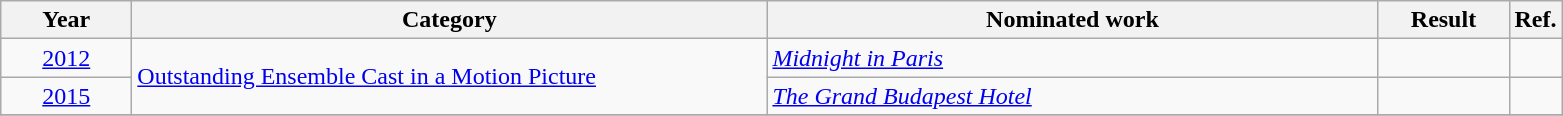<table class=wikitable>
<tr>
<th scope="col" style="width:5em;">Year</th>
<th scope="col" style="width:26em;">Category</th>
<th scope="col" style="width:25em;">Nominated work</th>
<th scope="col" style="width:5em;">Result</th>
<th>Ref.</th>
</tr>
<tr>
<td style="text-align:center;"><a href='#'>2012</a></td>
<td rowspan=2><a href='#'>Outstanding Ensemble Cast in a Motion Picture</a></td>
<td><em><a href='#'>Midnight in Paris</a></em></td>
<td></td>
<td></td>
</tr>
<tr>
<td style="text-align:center;"><a href='#'>2015</a></td>
<td><em><a href='#'>The Grand Budapest Hotel</a></em></td>
<td></td>
<td></td>
</tr>
<tr>
</tr>
</table>
